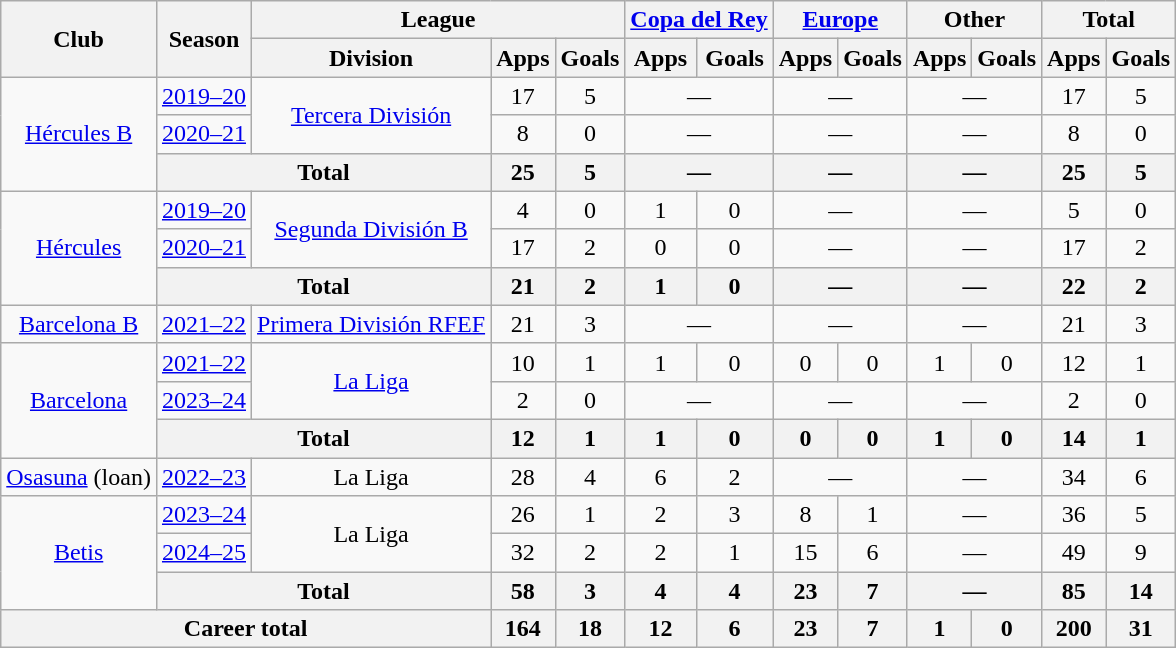<table class="wikitable" style="text-align: center">
<tr>
<th rowspan="2">Club</th>
<th rowspan="2">Season</th>
<th colspan="3">League</th>
<th colspan="2"><a href='#'>Copa del Rey</a></th>
<th colspan="2"><a href='#'>Europe</a></th>
<th colspan="2">Other</th>
<th colspan="2">Total</th>
</tr>
<tr>
<th>Division</th>
<th>Apps</th>
<th>Goals</th>
<th>Apps</th>
<th>Goals</th>
<th>Apps</th>
<th>Goals</th>
<th>Apps</th>
<th>Goals</th>
<th>Apps</th>
<th>Goals</th>
</tr>
<tr>
<td rowspan="3"><a href='#'>Hércules B</a></td>
<td><a href='#'>2019–20</a></td>
<td rowspan="2"><a href='#'>Tercera División</a></td>
<td>17</td>
<td>5</td>
<td colspan="2">—</td>
<td colspan="2">—</td>
<td colspan="2">—</td>
<td>17</td>
<td>5</td>
</tr>
<tr>
<td><a href='#'>2020–21</a></td>
<td>8</td>
<td>0</td>
<td colspan="2">—</td>
<td colspan="2">—</td>
<td colspan="2">—</td>
<td>8</td>
<td>0</td>
</tr>
<tr>
<th colspan="2">Total</th>
<th>25</th>
<th>5</th>
<th colspan="2">—</th>
<th colspan="2">—</th>
<th colspan="2">—</th>
<th>25</th>
<th>5</th>
</tr>
<tr>
<td rowspan="3"><a href='#'>Hércules</a></td>
<td><a href='#'>2019–20</a></td>
<td rowspan="2"><a href='#'>Segunda División B</a></td>
<td>4</td>
<td>0</td>
<td>1</td>
<td>0</td>
<td colspan="2">—</td>
<td colspan="2">—</td>
<td>5</td>
<td>0</td>
</tr>
<tr>
<td><a href='#'>2020–21</a></td>
<td>17</td>
<td>2</td>
<td>0</td>
<td>0</td>
<td colspan="2">—</td>
<td colspan="2">—</td>
<td>17</td>
<td>2</td>
</tr>
<tr>
<th colspan="2">Total</th>
<th>21</th>
<th>2</th>
<th>1</th>
<th>0</th>
<th colspan="2">—</th>
<th colspan="2">—</th>
<th>22</th>
<th>2</th>
</tr>
<tr>
<td><a href='#'>Barcelona B</a></td>
<td><a href='#'>2021–22</a></td>
<td><a href='#'>Primera División RFEF</a></td>
<td>21</td>
<td>3</td>
<td colspan="2">—</td>
<td colspan="2">—</td>
<td colspan="2">—</td>
<td>21</td>
<td>3</td>
</tr>
<tr>
<td rowspan="3"><a href='#'>Barcelona</a></td>
<td><a href='#'>2021–22</a></td>
<td rowspan="2"><a href='#'>La Liga</a></td>
<td>10</td>
<td>1</td>
<td>1</td>
<td>0</td>
<td>0</td>
<td>0</td>
<td>1</td>
<td>0</td>
<td>12</td>
<td>1</td>
</tr>
<tr>
<td><a href='#'>2023–24</a></td>
<td>2</td>
<td>0</td>
<td colspan="2">—</td>
<td colspan="2">—</td>
<td colspan="2">—</td>
<td>2</td>
<td>0</td>
</tr>
<tr>
<th colspan="2">Total</th>
<th>12</th>
<th>1</th>
<th>1</th>
<th>0</th>
<th>0</th>
<th>0</th>
<th>1</th>
<th>0</th>
<th>14</th>
<th>1</th>
</tr>
<tr>
<td><a href='#'>Osasuna</a> (loan)</td>
<td><a href='#'>2022–23</a></td>
<td>La Liga</td>
<td>28</td>
<td>4</td>
<td>6</td>
<td>2</td>
<td colspan="2">—</td>
<td colspan="2">—</td>
<td>34</td>
<td>6</td>
</tr>
<tr>
<td rowspan="3"><a href='#'>Betis</a></td>
<td><a href='#'>2023–24</a></td>
<td rowspan="2">La Liga</td>
<td>26</td>
<td>1</td>
<td>2</td>
<td>3</td>
<td>8</td>
<td>1</td>
<td colspan="2">—</td>
<td>36</td>
<td>5</td>
</tr>
<tr>
<td><a href='#'>2024–25</a></td>
<td>32</td>
<td>2</td>
<td>2</td>
<td>1</td>
<td>15</td>
<td>6</td>
<td colspan="2">—</td>
<td>49</td>
<td>9</td>
</tr>
<tr>
<th colspan="2">Total</th>
<th>58</th>
<th>3</th>
<th>4</th>
<th>4</th>
<th>23</th>
<th>7</th>
<th colspan="2">—</th>
<th>85</th>
<th>14</th>
</tr>
<tr>
<th colspan="3">Career total</th>
<th>164</th>
<th>18</th>
<th>12</th>
<th>6</th>
<th>23</th>
<th>7</th>
<th>1</th>
<th>0</th>
<th>200</th>
<th>31</th>
</tr>
</table>
